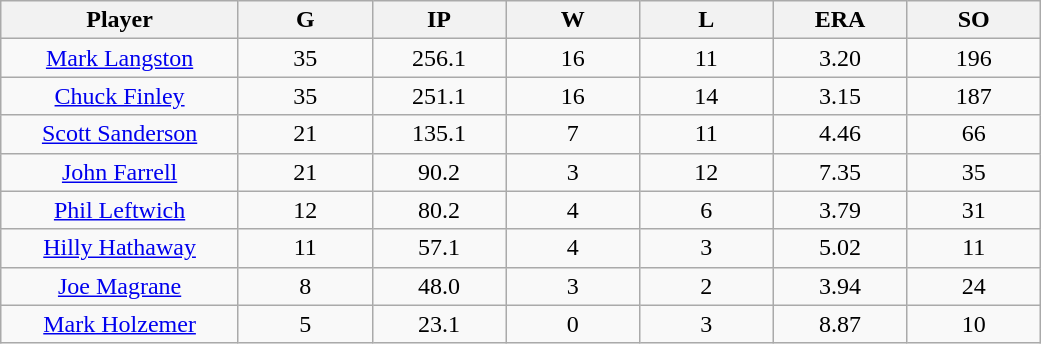<table class="wikitable sortable">
<tr>
<th bgcolor="#DDDDFF" width="16%">Player</th>
<th bgcolor="#DDDDFF" width="9%">G</th>
<th bgcolor="#DDDDFF" width="9%">IP</th>
<th bgcolor="#DDDDFF" width="9%">W</th>
<th bgcolor="#DDDDFF" width="9%">L</th>
<th bgcolor="#DDDDFF" width="9%">ERA</th>
<th bgcolor="#DDDDFF" width="9%">SO</th>
</tr>
<tr align=center>
<td><a href='#'>Mark Langston</a></td>
<td>35</td>
<td>256.1</td>
<td>16</td>
<td>11</td>
<td>3.20</td>
<td>196</td>
</tr>
<tr align=center>
<td><a href='#'>Chuck Finley</a></td>
<td>35</td>
<td>251.1</td>
<td>16</td>
<td>14</td>
<td>3.15</td>
<td>187</td>
</tr>
<tr align=center>
<td><a href='#'>Scott Sanderson</a></td>
<td>21</td>
<td>135.1</td>
<td>7</td>
<td>11</td>
<td>4.46</td>
<td>66</td>
</tr>
<tr align=center>
<td><a href='#'>John Farrell</a></td>
<td>21</td>
<td>90.2</td>
<td>3</td>
<td>12</td>
<td>7.35</td>
<td>35</td>
</tr>
<tr align=center>
<td><a href='#'>Phil Leftwich</a></td>
<td>12</td>
<td>80.2</td>
<td>4</td>
<td>6</td>
<td>3.79</td>
<td>31</td>
</tr>
<tr align=center>
<td><a href='#'>Hilly Hathaway</a></td>
<td>11</td>
<td>57.1</td>
<td>4</td>
<td>3</td>
<td>5.02</td>
<td>11</td>
</tr>
<tr align=center>
<td><a href='#'>Joe Magrane</a></td>
<td>8</td>
<td>48.0</td>
<td>3</td>
<td>2</td>
<td>3.94</td>
<td>24</td>
</tr>
<tr align=center>
<td><a href='#'>Mark Holzemer</a></td>
<td>5</td>
<td>23.1</td>
<td>0</td>
<td>3</td>
<td>8.87</td>
<td>10</td>
</tr>
</table>
